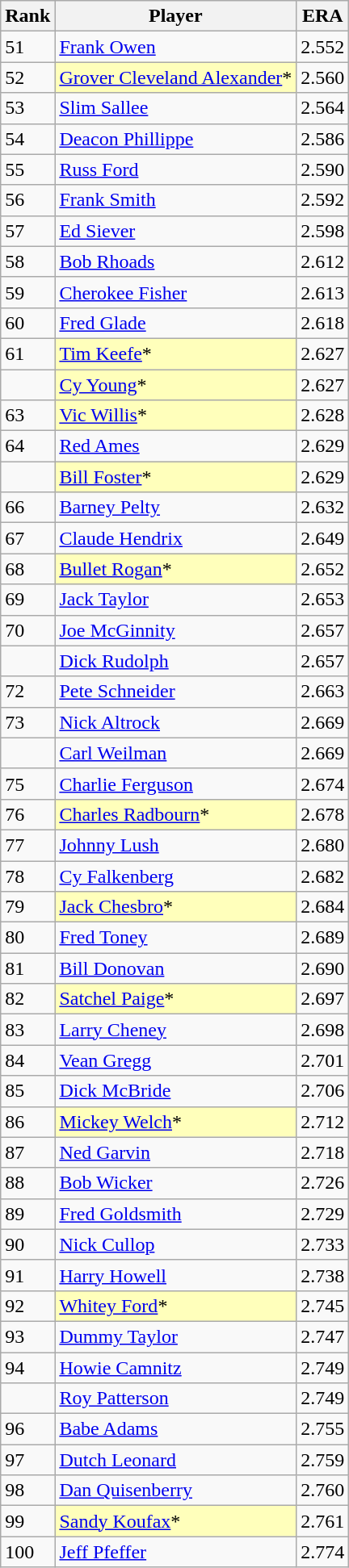<table class="wikitable" style="float:left;">
<tr style="white-space: nowrap;">
<th>Rank</th>
<th>Player</th>
<th>ERA</th>
</tr>
<tr>
<td>51</td>
<td><a href='#'>Frank Owen</a></td>
<td>2.552</td>
</tr>
<tr>
<td>52</td>
<td style="background:#ffffbb;"><a href='#'>Grover Cleveland Alexander</a>*</td>
<td>2.560</td>
</tr>
<tr>
<td>53</td>
<td><a href='#'>Slim Sallee</a></td>
<td>2.564</td>
</tr>
<tr>
<td>54</td>
<td><a href='#'>Deacon Phillippe</a></td>
<td>2.586</td>
</tr>
<tr>
<td>55</td>
<td><a href='#'>Russ Ford</a></td>
<td>2.590</td>
</tr>
<tr>
<td>56</td>
<td><a href='#'>Frank Smith</a></td>
<td>2.592</td>
</tr>
<tr>
<td>57</td>
<td><a href='#'>Ed Siever</a></td>
<td>2.598</td>
</tr>
<tr>
<td>58</td>
<td><a href='#'>Bob Rhoads</a></td>
<td>2.612</td>
</tr>
<tr>
<td>59</td>
<td><a href='#'>Cherokee Fisher</a></td>
<td>2.613</td>
</tr>
<tr>
<td>60</td>
<td><a href='#'>Fred Glade</a></td>
<td>2.618</td>
</tr>
<tr>
<td>61</td>
<td style="background:#ffffbb;"><a href='#'>Tim Keefe</a>*</td>
<td>2.627</td>
</tr>
<tr>
<td></td>
<td style="background:#ffffbb;"><a href='#'>Cy Young</a>*</td>
<td>2.627</td>
</tr>
<tr>
<td>63</td>
<td style="background:#ffffbb;"><a href='#'>Vic Willis</a>*</td>
<td>2.628</td>
</tr>
<tr>
<td>64</td>
<td><a href='#'>Red Ames</a></td>
<td>2.629</td>
</tr>
<tr>
<td></td>
<td style="background:#ffffbb;"><a href='#'>Bill Foster</a>*</td>
<td>2.629</td>
</tr>
<tr>
<td>66</td>
<td><a href='#'>Barney Pelty</a></td>
<td>2.632</td>
</tr>
<tr>
<td>67</td>
<td><a href='#'>Claude Hendrix</a></td>
<td>2.649</td>
</tr>
<tr>
<td>68</td>
<td style="background:#ffffbb;"><a href='#'>Bullet Rogan</a>*</td>
<td>2.652</td>
</tr>
<tr>
<td>69</td>
<td><a href='#'>Jack Taylor</a></td>
<td>2.653</td>
</tr>
<tr>
<td>70</td>
<td><a href='#'>Joe McGinnity</a></td>
<td>2.657</td>
</tr>
<tr>
<td></td>
<td><a href='#'>Dick Rudolph</a></td>
<td>2.657</td>
</tr>
<tr>
<td>72</td>
<td><a href='#'>Pete Schneider</a></td>
<td>2.663</td>
</tr>
<tr>
<td>73</td>
<td><a href='#'>Nick Altrock</a></td>
<td>2.669</td>
</tr>
<tr>
<td></td>
<td><a href='#'>Carl Weilman</a></td>
<td>2.669</td>
</tr>
<tr>
<td>75</td>
<td><a href='#'>Charlie Ferguson</a></td>
<td>2.674</td>
</tr>
<tr>
<td>76</td>
<td style="background:#ffffbb;"><a href='#'>Charles Radbourn</a>*</td>
<td>2.678</td>
</tr>
<tr>
<td>77</td>
<td><a href='#'>Johnny Lush</a></td>
<td>2.680</td>
</tr>
<tr>
<td>78</td>
<td><a href='#'>Cy Falkenberg</a></td>
<td>2.682</td>
</tr>
<tr>
<td>79</td>
<td style="background:#ffffbb;"><a href='#'>Jack Chesbro</a>*</td>
<td>2.684</td>
</tr>
<tr>
<td>80</td>
<td><a href='#'>Fred Toney</a></td>
<td>2.689</td>
</tr>
<tr>
<td>81</td>
<td><a href='#'>Bill Donovan</a></td>
<td>2.690</td>
</tr>
<tr>
<td>82</td>
<td style="background:#ffffbb;"><a href='#'>Satchel Paige</a>*</td>
<td>2.697</td>
</tr>
<tr>
<td>83</td>
<td><a href='#'>Larry Cheney</a></td>
<td>2.698</td>
</tr>
<tr>
<td>84</td>
<td><a href='#'>Vean Gregg</a></td>
<td>2.701</td>
</tr>
<tr>
<td>85</td>
<td><a href='#'>Dick McBride</a></td>
<td>2.706</td>
</tr>
<tr>
<td>86</td>
<td style="background:#ffffbb;"><a href='#'>Mickey Welch</a>*</td>
<td>2.712</td>
</tr>
<tr>
<td>87</td>
<td><a href='#'>Ned Garvin</a></td>
<td>2.718</td>
</tr>
<tr>
<td>88</td>
<td><a href='#'>Bob Wicker</a></td>
<td>2.726</td>
</tr>
<tr>
<td>89</td>
<td><a href='#'>Fred Goldsmith</a></td>
<td>2.729</td>
</tr>
<tr>
<td>90</td>
<td><a href='#'>Nick Cullop</a></td>
<td>2.733</td>
</tr>
<tr>
<td>91</td>
<td><a href='#'>Harry Howell</a></td>
<td>2.738</td>
</tr>
<tr>
<td>92</td>
<td style="background:#ffffbb;"><a href='#'>Whitey Ford</a>*</td>
<td>2.745</td>
</tr>
<tr>
<td>93</td>
<td><a href='#'>Dummy Taylor</a></td>
<td>2.747</td>
</tr>
<tr>
<td>94</td>
<td><a href='#'>Howie Camnitz</a></td>
<td>2.749</td>
</tr>
<tr>
<td></td>
<td><a href='#'>Roy Patterson</a></td>
<td>2.749</td>
</tr>
<tr>
<td>96</td>
<td><a href='#'>Babe Adams</a></td>
<td>2.755</td>
</tr>
<tr>
<td>97</td>
<td><a href='#'>Dutch Leonard</a></td>
<td>2.759</td>
</tr>
<tr>
<td>98</td>
<td><a href='#'>Dan Quisenberry</a></td>
<td>2.760</td>
</tr>
<tr>
<td>99</td>
<td style="background:#ffffbb;"><a href='#'>Sandy Koufax</a>*</td>
<td>2.761</td>
</tr>
<tr>
<td>100</td>
<td><a href='#'>Jeff Pfeffer</a></td>
<td>2.774</td>
</tr>
</table>
